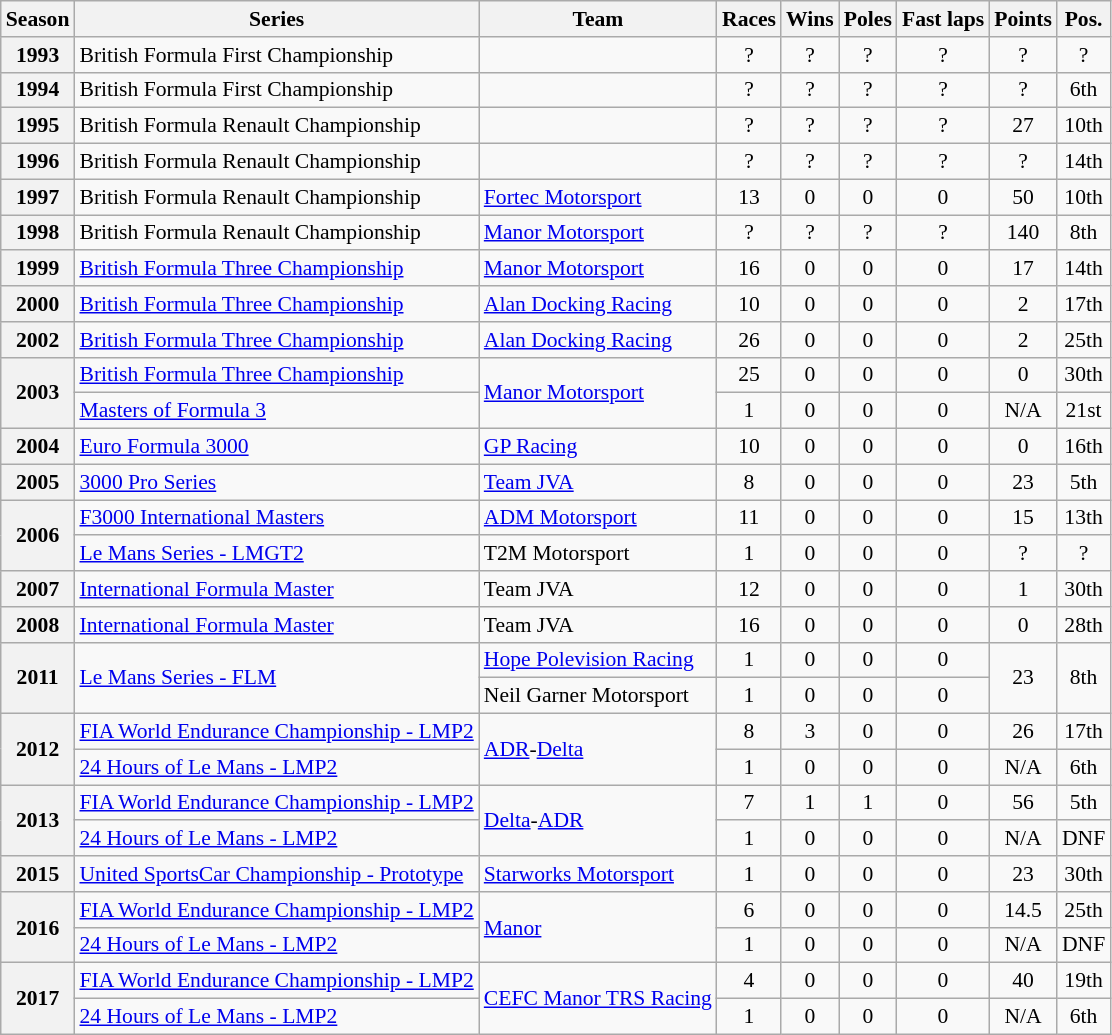<table class="wikitable" style="font-size: 90%; text-align:center">
<tr>
<th>Season</th>
<th>Series</th>
<th>Team</th>
<th>Races</th>
<th>Wins</th>
<th>Poles</th>
<th>Fast laps</th>
<th>Points</th>
<th>Pos.</th>
</tr>
<tr>
<th>1993</th>
<td align=left nowrap>British Formula First Championship</td>
<td></td>
<td>?</td>
<td>?</td>
<td>?</td>
<td>?</td>
<td>?</td>
<td>?</td>
</tr>
<tr>
<th>1994</th>
<td align=left>British Formula First Championship</td>
<td></td>
<td>?</td>
<td>?</td>
<td>?</td>
<td>?</td>
<td>?</td>
<td>6th</td>
</tr>
<tr>
<th>1995</th>
<td align=left>British Formula Renault Championship</td>
<td></td>
<td>?</td>
<td>?</td>
<td>?</td>
<td>?</td>
<td>27</td>
<td>10th</td>
</tr>
<tr>
<th>1996</th>
<td align=left>British Formula Renault Championship</td>
<td></td>
<td>?</td>
<td>?</td>
<td>?</td>
<td>?</td>
<td>?</td>
<td>14th</td>
</tr>
<tr>
<th>1997</th>
<td align=left>British Formula Renault Championship</td>
<td align=left><a href='#'>Fortec Motorsport</a></td>
<td>13</td>
<td>0</td>
<td>0</td>
<td>0</td>
<td>50</td>
<td>10th</td>
</tr>
<tr>
<th>1998</th>
<td align=left>British Formula Renault Championship</td>
<td align=left><a href='#'>Manor Motorsport</a></td>
<td>?</td>
<td>?</td>
<td>?</td>
<td>?</td>
<td>140</td>
<td>8th</td>
</tr>
<tr>
<th>1999</th>
<td align=left><a href='#'>British Formula Three Championship</a></td>
<td align=left><a href='#'>Manor Motorsport</a></td>
<td>16</td>
<td>0</td>
<td>0</td>
<td>0</td>
<td>17</td>
<td>14th</td>
</tr>
<tr>
<th>2000</th>
<td align=left><a href='#'>British Formula Three Championship</a></td>
<td align=left><a href='#'>Alan Docking Racing</a></td>
<td>10</td>
<td>0</td>
<td>0</td>
<td>0</td>
<td>2</td>
<td>17th</td>
</tr>
<tr>
<th>2002</th>
<td align=left><a href='#'>British Formula Three Championship</a></td>
<td align=left><a href='#'>Alan Docking Racing</a></td>
<td>26</td>
<td>0</td>
<td>0</td>
<td>0</td>
<td>2</td>
<td>25th</td>
</tr>
<tr>
<th rowspan="2">2003</th>
<td align=left><a href='#'>British Formula Three Championship</a></td>
<td rowspan="2" align="left"><a href='#'>Manor Motorsport</a></td>
<td>25</td>
<td>0</td>
<td>0</td>
<td>0</td>
<td>0</td>
<td>30th</td>
</tr>
<tr>
<td align=left><a href='#'>Masters of Formula 3</a></td>
<td>1</td>
<td>0</td>
<td>0</td>
<td>0</td>
<td>N/A</td>
<td>21st</td>
</tr>
<tr>
<th>2004</th>
<td align=left><a href='#'>Euro Formula 3000</a></td>
<td align=left><a href='#'>GP Racing</a></td>
<td>10</td>
<td>0</td>
<td>0</td>
<td>0</td>
<td>0</td>
<td>16th</td>
</tr>
<tr>
<th>2005</th>
<td align=left><a href='#'>3000 Pro Series</a></td>
<td align=left><a href='#'>Team JVA</a></td>
<td>8</td>
<td>0</td>
<td>0</td>
<td>0</td>
<td>23</td>
<td>5th</td>
</tr>
<tr>
<th rowspan=2>2006</th>
<td align=left><a href='#'>F3000 International Masters</a></td>
<td align=left><a href='#'>ADM Motorsport</a></td>
<td>11</td>
<td>0</td>
<td>0</td>
<td>0</td>
<td>15</td>
<td>13th</td>
</tr>
<tr>
<td align=left><a href='#'>Le Mans Series - LMGT2</a></td>
<td align=left>T2M Motorsport</td>
<td>1</td>
<td>0</td>
<td>0</td>
<td>0</td>
<td>?</td>
<td>?</td>
</tr>
<tr>
<th>2007</th>
<td align=left><a href='#'>International Formula Master</a></td>
<td align=left>Team JVA</td>
<td>12</td>
<td>0</td>
<td>0</td>
<td>0</td>
<td>1</td>
<td>30th</td>
</tr>
<tr>
<th>2008</th>
<td align=left><a href='#'>International Formula Master</a></td>
<td align=left>Team JVA</td>
<td>16</td>
<td>0</td>
<td>0</td>
<td>0</td>
<td>0</td>
<td>28th</td>
</tr>
<tr>
<th rowspan="2">2011</th>
<td rowspan="2" align=left><a href='#'>Le Mans Series - FLM</a></td>
<td align=left><a href='#'>Hope Polevision Racing</a></td>
<td>1</td>
<td>0</td>
<td>0</td>
<td>0</td>
<td rowspan="2">23</td>
<td rowspan="2">8th</td>
</tr>
<tr>
<td align=left>Neil Garner Motorsport</td>
<td>1</td>
<td>0</td>
<td>0</td>
<td>0</td>
</tr>
<tr>
<th rowspan="2">2012</th>
<td align="left"><a href='#'>FIA World Endurance Championship - LMP2</a></td>
<td rowspan="2" align="left"><a href='#'>ADR</a>-<a href='#'>Delta</a></td>
<td>8</td>
<td>3</td>
<td>0</td>
<td>0</td>
<td>26</td>
<td>17th</td>
</tr>
<tr>
<td align=left><a href='#'>24 Hours of Le Mans - LMP2</a></td>
<td>1</td>
<td>0</td>
<td>0</td>
<td>0</td>
<td>N/A</td>
<td>6th</td>
</tr>
<tr>
<th rowspan="2">2013</th>
<td align=left><a href='#'>FIA World Endurance Championship - LMP2</a></td>
<td rowspan="2" align=left><a href='#'>Delta</a>-<a href='#'>ADR</a></td>
<td>7</td>
<td>1</td>
<td>1</td>
<td>0</td>
<td>56</td>
<td>5th</td>
</tr>
<tr>
<td align=left><a href='#'>24 Hours of Le Mans - LMP2</a></td>
<td>1</td>
<td>0</td>
<td>0</td>
<td>0</td>
<td>N/A</td>
<td>DNF</td>
</tr>
<tr>
<th>2015</th>
<td align=left><a href='#'>United SportsCar Championship - Prototype</a></td>
<td align=left><a href='#'>Starworks Motorsport</a></td>
<td>1</td>
<td>0</td>
<td>0</td>
<td>0</td>
<td>23</td>
<td>30th</td>
</tr>
<tr>
<th rowspan="2">2016</th>
<td align=left><a href='#'>FIA World Endurance Championship - LMP2</a></td>
<td rowspan="2" align=left><a href='#'>Manor</a></td>
<td>6</td>
<td>0</td>
<td>0</td>
<td>0</td>
<td>14.5</td>
<td>25th</td>
</tr>
<tr>
<td align=left><a href='#'>24 Hours of Le Mans - LMP2</a></td>
<td>1</td>
<td>0</td>
<td>0</td>
<td>0</td>
<td>N/A</td>
<td>DNF</td>
</tr>
<tr>
<th rowspan="2">2017</th>
<td align=left nowrap><a href='#'>FIA World Endurance Championship - LMP2</a></td>
<td rowspan="2" align=left nowrap><a href='#'>CEFC Manor TRS Racing</a></td>
<td>4</td>
<td>0</td>
<td>0</td>
<td>0</td>
<td>40</td>
<td>19th</td>
</tr>
<tr>
<td align=left><a href='#'>24 Hours of Le Mans - LMP2</a></td>
<td>1</td>
<td>0</td>
<td>0</td>
<td>0</td>
<td>N/A</td>
<td>6th</td>
</tr>
</table>
